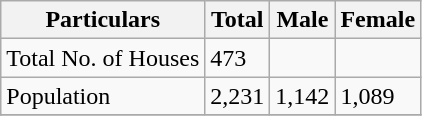<table class="wikitable sortable">
<tr>
<th>Particulars</th>
<th>Total</th>
<th>Male</th>
<th>Female</th>
</tr>
<tr>
<td>Total No. of Houses</td>
<td>473</td>
<td></td>
<td></td>
</tr>
<tr>
<td>Population</td>
<td>2,231</td>
<td>1,142</td>
<td>1,089</td>
</tr>
<tr>
</tr>
</table>
